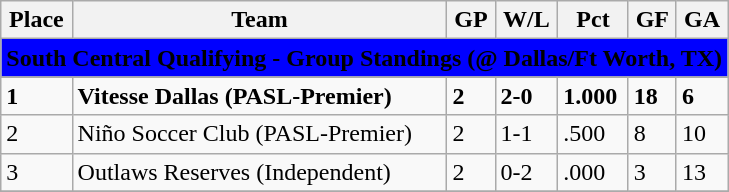<table class="wikitable">
<tr>
<th>Place</th>
<th>Team</th>
<th>GP</th>
<th>W/L</th>
<th>Pct</th>
<th>GF</th>
<th>GA</th>
</tr>
<tr>
<th style=background-color:blue colspan=9><span>South Central Qualifying - Group Standings (@ Dallas/Ft Worth, TX)</span></th>
</tr>
<tr>
</tr>
<tr>
<td><strong>1</strong></td>
<td><strong>Vitesse Dallas (PASL-Premier)</strong></td>
<td><strong>2</strong></td>
<td><strong>2-0</strong></td>
<td><strong>1.000</strong></td>
<td><strong>18</strong></td>
<td><strong>6</strong></td>
</tr>
<tr>
<td>2</td>
<td>Niño Soccer Club (PASL-Premier)</td>
<td>2</td>
<td>1-1</td>
<td>.500</td>
<td>8</td>
<td>10</td>
</tr>
<tr>
<td>3</td>
<td>Outlaws Reserves (Independent)</td>
<td>2</td>
<td>0-2</td>
<td>.000</td>
<td>3</td>
<td>13</td>
</tr>
<tr>
</tr>
</table>
